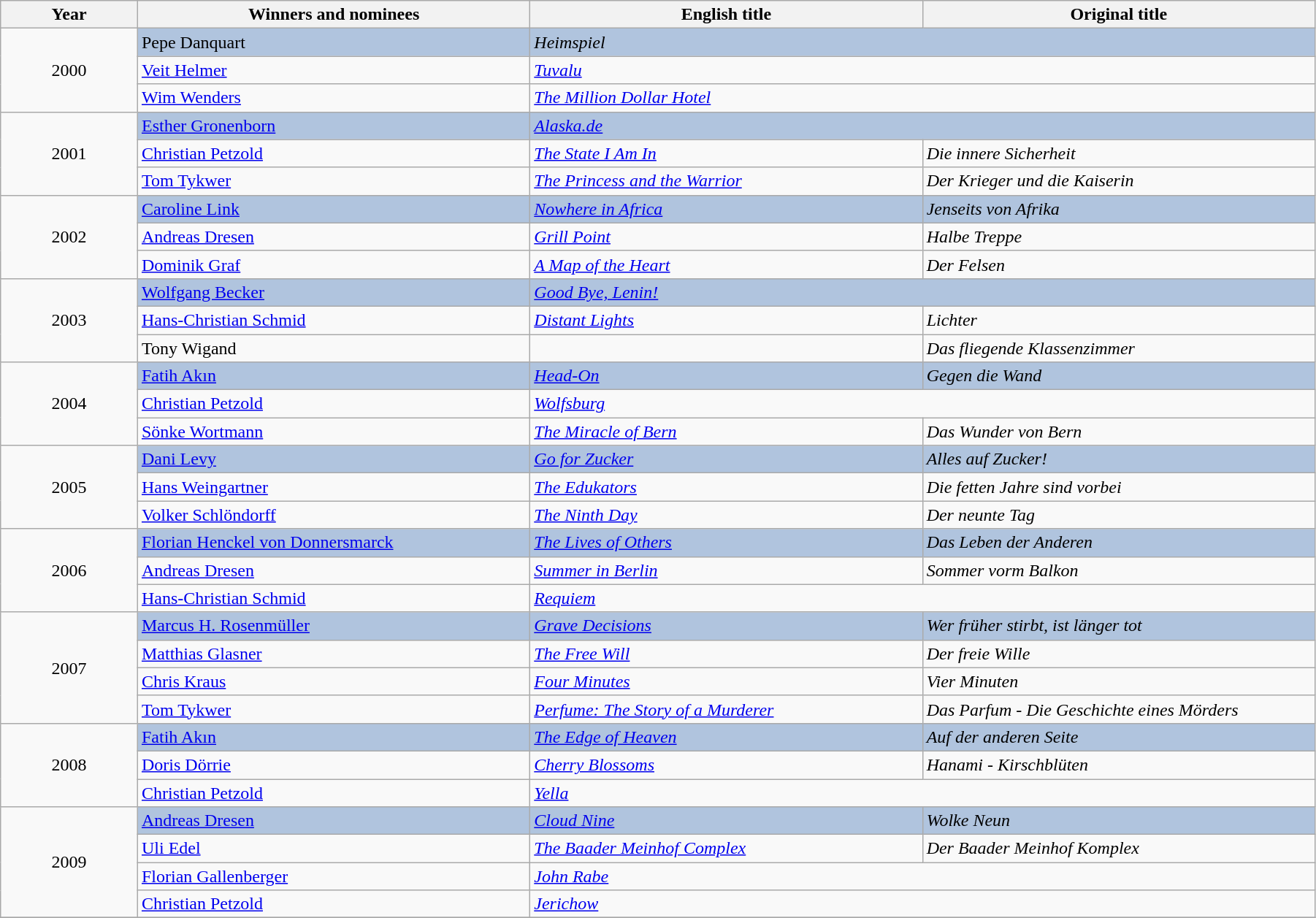<table class="wikitable" width="95%">
<tr>
<th width="100"><strong>Year</strong></th>
<th width="300"><strong>Winners and nominees</strong></th>
<th width="300"><strong>English title</strong></th>
<th width="300"><strong>Original title</strong></th>
</tr>
<tr>
<td rowspan="3" style="text-align:center;">2000</td>
<td style="background:#B0C4DE;">Pepe Danquart</td>
<td colspan="2"; style="background:#B0C4DE;"><em>Heimspiel</em></td>
</tr>
<tr>
<td><a href='#'>Veit Helmer</a></td>
<td colspan="2"><em><a href='#'>Tuvalu</a></em></td>
</tr>
<tr>
<td><a href='#'>Wim Wenders</a></td>
<td colspan="2"><em><a href='#'>The Million Dollar Hotel</a></em></td>
</tr>
<tr>
<td rowspan="3" style="text-align:center;">2001</td>
<td style="background:#B0C4DE;"><a href='#'>Esther Gronenborn</a></td>
<td colspan="2"; style="background:#B0C4DE;"><em><a href='#'>Alaska.de</a></em></td>
</tr>
<tr>
<td><a href='#'>Christian Petzold</a></td>
<td><em><a href='#'>The State I Am In</a></em></td>
<td><em>Die innere Sicherheit</em></td>
</tr>
<tr>
<td><a href='#'>Tom Tykwer</a></td>
<td><em><a href='#'>The Princess and the Warrior</a></em></td>
<td><em>Der Krieger und die Kaiserin</em></td>
</tr>
<tr>
<td rowspan="3" style="text-align:center;">2002</td>
<td style="background:#B0C4DE;"><a href='#'>Caroline Link</a></td>
<td style="background:#B0C4DE;"><em><a href='#'>Nowhere in Africa</a></em></td>
<td " style="background:#B0C4DE;"><em>Jenseits von Afrika</em></td>
</tr>
<tr>
<td><a href='#'>Andreas Dresen</a></td>
<td><em><a href='#'>Grill Point</a></em></td>
<td><em>Halbe Treppe</em></td>
</tr>
<tr>
<td><a href='#'>Dominik Graf</a></td>
<td><em><a href='#'>A Map of the Heart</a></em></td>
<td><em>Der Felsen</em></td>
</tr>
<tr>
<td rowspan="3" style="text-align:center;">2003</td>
<td style="background:#B0C4DE;"><a href='#'>Wolfgang Becker</a></td>
<td colspan="2"; style="background:#B0C4DE;"><em><a href='#'>Good Bye, Lenin!</a></em></td>
</tr>
<tr>
<td><a href='#'>Hans-Christian Schmid</a></td>
<td><em><a href='#'>Distant Lights</a></em></td>
<td><em>Lichter</em></td>
</tr>
<tr>
<td>Tony Wigand</td>
<td><em></em></td>
<td><em>Das fliegende Klassenzimmer</em></td>
</tr>
<tr>
<td rowspan="3" style="text-align:center;">2004</td>
<td style="background:#B0C4DE;"><a href='#'>Fatih Akın</a></td>
<td style="background:#B0C4DE;"><em><a href='#'>Head-On</a></em></td>
<td " style="background:#B0C4DE;"><em>Gegen die Wand</em></td>
</tr>
<tr>
<td><a href='#'>Christian Petzold</a></td>
<td colspan="2"><em><a href='#'>Wolfsburg</a></em></td>
</tr>
<tr>
<td><a href='#'>Sönke Wortmann</a></td>
<td><em><a href='#'>The Miracle of Bern</a></em></td>
<td><em>Das Wunder von Bern</em></td>
</tr>
<tr>
<td rowspan="3" style="text-align:center;">2005</td>
<td style="background:#B0C4DE;"><a href='#'>Dani Levy</a></td>
<td style="background:#B0C4DE;"><em><a href='#'>Go for Zucker</a></em></td>
<td " style="background:#B0C4DE;"><em>Alles auf Zucker!</em></td>
</tr>
<tr>
<td><a href='#'>Hans Weingartner</a></td>
<td><em><a href='#'>The Edukators</a></em></td>
<td><em>Die fetten Jahre sind vorbei</em></td>
</tr>
<tr>
<td><a href='#'>Volker Schlöndorff</a></td>
<td><em><a href='#'>The Ninth Day</a></em></td>
<td><em>Der neunte Tag</em></td>
</tr>
<tr>
<td rowspan="3" style="text-align:center;">2006</td>
<td style="background:#B0C4DE;"><a href='#'>Florian Henckel von Donnersmarck</a></td>
<td style="background:#B0C4DE;"><em><a href='#'>The Lives of Others</a></em></td>
<td " style="background:#B0C4DE;"><em>Das Leben der Anderen</em></td>
</tr>
<tr>
<td><a href='#'>Andreas Dresen</a></td>
<td><em><a href='#'>Summer in Berlin</a></em></td>
<td><em>Sommer vorm Balkon</em></td>
</tr>
<tr>
<td><a href='#'>Hans-Christian Schmid</a></td>
<td colspan="2"><em><a href='#'>Requiem</a></em></td>
</tr>
<tr>
<td rowspan="4" style="text-align:center;">2007</td>
<td style="background:#B0C4DE;"><a href='#'>Marcus H. Rosenmüller</a></td>
<td style="background:#B0C4DE;"><em><a href='#'>Grave Decisions</a></em></td>
<td " style="background:#B0C4DE;"><em>Wer früher stirbt, ist länger tot</em></td>
</tr>
<tr>
<td><a href='#'>Matthias Glasner</a></td>
<td><em><a href='#'>The Free Will</a></em></td>
<td><em>Der freie Wille</em></td>
</tr>
<tr>
<td><a href='#'>Chris Kraus</a></td>
<td><em><a href='#'>Four Minutes</a></em></td>
<td><em>Vier Minuten</em></td>
</tr>
<tr>
<td><a href='#'>Tom Tykwer</a></td>
<td><em><a href='#'>Perfume: The Story of a Murderer</a></em></td>
<td><em>Das Parfum - Die Geschichte eines Mörders</em></td>
</tr>
<tr>
<td rowspan="3" style="text-align:center;">2008</td>
<td style="background:#B0C4DE;"><a href='#'>Fatih Akın</a></td>
<td style="background:#B0C4DE;"><em><a href='#'>The Edge of Heaven</a></em></td>
<td style="background:#B0C4DE;"><em>Auf der anderen Seite</em></td>
</tr>
<tr>
<td><a href='#'>Doris Dörrie</a></td>
<td><em><a href='#'>Cherry Blossoms</a></em></td>
<td><em>Hanami - Kirschblüten</em></td>
</tr>
<tr>
<td><a href='#'>Christian Petzold</a></td>
<td colspan="2"><em><a href='#'>Yella</a></em></td>
</tr>
<tr>
<td rowspan="4" style="text-align:center;">2009</td>
<td style="background:#B0C4DE;"><a href='#'>Andreas Dresen</a></td>
<td style="background:#B0C4DE;"><em><a href='#'>Cloud Nine</a></em></td>
<td style="background:#B0C4DE;"><em>Wolke Neun</em></td>
</tr>
<tr>
<td><a href='#'>Uli Edel</a></td>
<td><em><a href='#'>The Baader Meinhof Complex</a></em></td>
<td><em>Der Baader Meinhof Komplex</em></td>
</tr>
<tr>
<td><a href='#'>Florian Gallenberger</a></td>
<td colspan="2"><em><a href='#'>John Rabe</a></em></td>
</tr>
<tr>
<td><a href='#'>Christian Petzold</a></td>
<td colspan="2"><em><a href='#'>Jerichow</a></em></td>
</tr>
<tr>
</tr>
</table>
